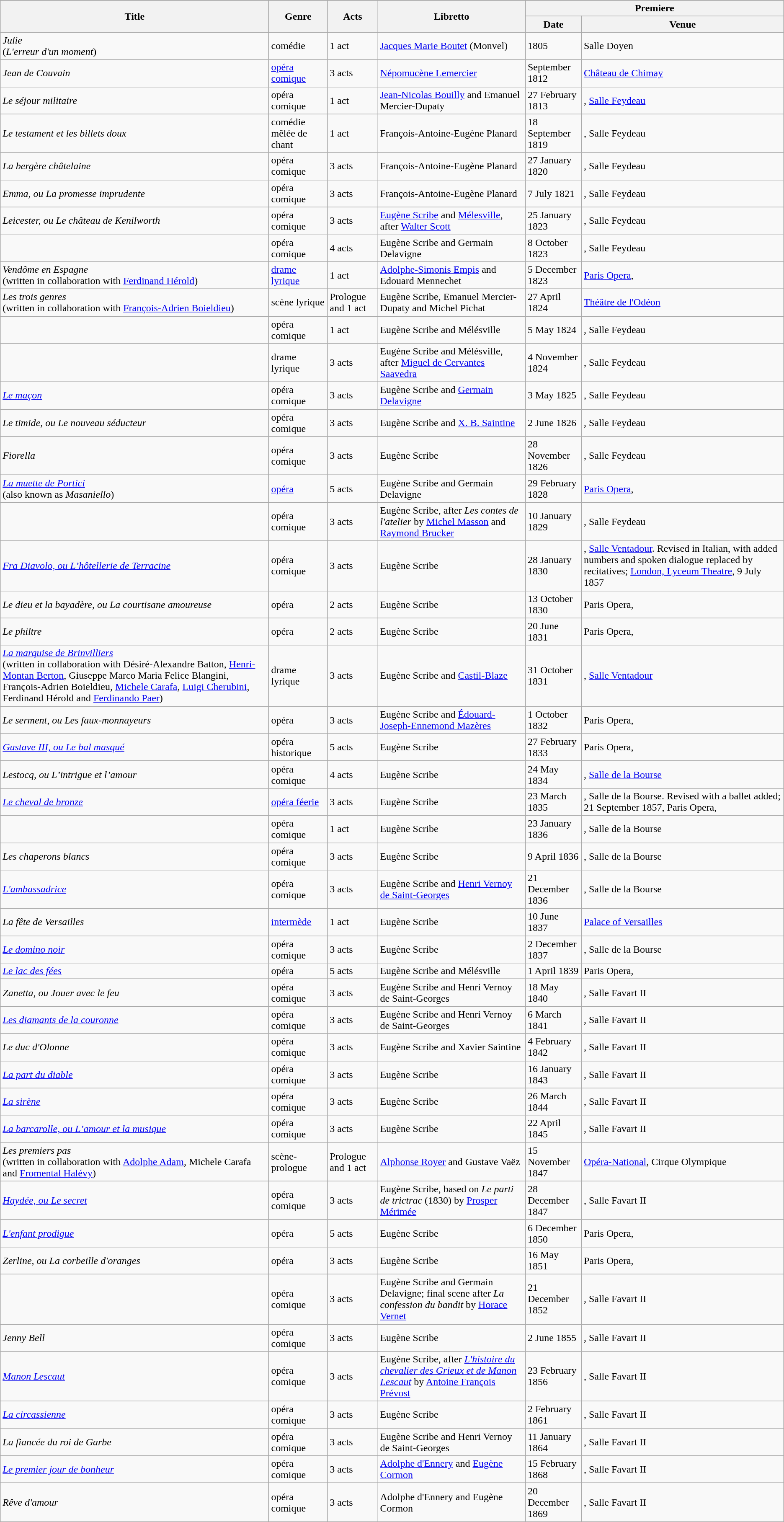<table class = "wikitable sortable plainrowheaders">
<tr>
</tr>
<tr>
<th rowspan="2">Title</th>
<th rowspan="2">Genre</th>
<th rowspan="2">Acts</th>
<th rowspan="2">Libretto</th>
<th colspan="2">Premiere</th>
</tr>
<tr>
<th>Date</th>
<th>Venue</th>
</tr>
<tr>
<td><em>Julie</em><br>(<em>L'erreur d'un moment</em>)</td>
<td>comédie</td>
<td>1 act</td>
<td><a href='#'>Jacques Marie Boutet</a> (Monvel)</td>
<td>1805</td>
<td>Salle Doyen</td>
</tr>
<tr>
<td><em>Jean de Couvain</em></td>
<td><a href='#'>opéra comique</a></td>
<td>3 acts</td>
<td><a href='#'>Népomucène Lemercier</a></td>
<td>September 1812</td>
<td><a href='#'>Château&nbsp;de&nbsp;Chimay</a></td>
</tr>
<tr>
<td><em>Le séjour militaire</em></td>
<td>opéra comique</td>
<td>1 act</td>
<td><a href='#'>Jean-Nicolas Bouilly</a> and Emanuel Mercier-Dupaty</td>
<td>27 February 1813</td>
<td>, <a href='#'>Salle&nbsp;Feydeau</a></td>
</tr>
<tr>
<td><em>Le testament et les billets doux</em></td>
<td>comédie mêlée de chant</td>
<td>1 act</td>
<td>François-Antoine-Eugène Planard</td>
<td>18 September 1819</td>
<td>, Salle Feydeau</td>
</tr>
<tr>
<td><em>La bergère châtelaine</em></td>
<td>opéra comique</td>
<td>3 acts</td>
<td>François-Antoine-Eugène Planard</td>
<td>27 January 1820</td>
<td>, Salle Feydeau</td>
</tr>
<tr>
<td><em>Emma, ou La promesse imprudente</em></td>
<td>opéra comique</td>
<td>3 acts</td>
<td>François-Antoine-Eugène Planard</td>
<td>7 July 1821</td>
<td>, Salle Feydeau</td>
</tr>
<tr>
<td><em>Leicester, ou Le château de Kenilworth</em></td>
<td>opéra comique</td>
<td>3 acts</td>
<td><a href='#'>Eugène Scribe</a> and <a href='#'>Mélesville</a>, after <a href='#'>Walter Scott</a></td>
<td>25 January 1823</td>
<td>, Salle Feydeau</td>
</tr>
<tr>
<td><em></em></td>
<td>opéra comique</td>
<td>4 acts</td>
<td>Eugène Scribe and Germain Delavigne</td>
<td>8 October 1823</td>
<td>, Salle Feydeau</td>
</tr>
<tr>
<td><em>Vendôme en Espagne</em><br>(written in collaboration with <a href='#'>Ferdinand Hérold</a>)</td>
<td><a href='#'>drame lyrique</a></td>
<td>1 act</td>
<td><a href='#'>Adolphe-Simonis Empis</a> and Edouard Mennechet</td>
<td>5 December 1823</td>
<td><a href='#'>Paris Opera</a>, </td>
</tr>
<tr>
<td><em>Les trois genres</em><br>(written in collaboration with <a href='#'>François-Adrien Boieldieu</a>)</td>
<td>scène lyrique</td>
<td>Prologue and 1 act</td>
<td>Eugène Scribe, Emanuel Mercier-Dupaty and Michel Pichat</td>
<td>27 April 1824</td>
<td><a href='#'>Théâtre de l'Odéon</a></td>
</tr>
<tr>
<td><em></em></td>
<td>opéra comique</td>
<td>1 act</td>
<td>Eugène Scribe and Mélésville</td>
<td>5 May 1824</td>
<td>, Salle Feydeau</td>
</tr>
<tr>
<td><em></em></td>
<td>drame lyrique</td>
<td>3 acts</td>
<td>Eugène Scribe and Mélésville, after <a href='#'>Miguel de Cervantes Saavedra</a></td>
<td>4 November 1824</td>
<td>, Salle Feydeau</td>
</tr>
<tr>
<td><em><a href='#'>Le maçon</a></em></td>
<td>opéra comique</td>
<td>3 acts</td>
<td>Eugène Scribe and <a href='#'>Germain Delavigne</a></td>
<td>3 May 1825</td>
<td>, Salle Feydeau</td>
</tr>
<tr>
<td><em>Le timide, ou Le nouveau séducteur</em></td>
<td>opéra comique</td>
<td>3 acts</td>
<td>Eugène Scribe and <a href='#'>X. B. Saintine</a></td>
<td>2 June 1826</td>
<td>, Salle Feydeau</td>
</tr>
<tr>
<td><em>Fiorella</em></td>
<td>opéra comique</td>
<td>3 acts</td>
<td>Eugène Scribe</td>
<td>28 November 1826</td>
<td>, Salle Feydeau</td>
</tr>
<tr>
<td><em><a href='#'>La muette de Portici</a></em><br>(also known as <em>Masaniello</em>)</td>
<td><a href='#'>opéra</a></td>
<td>5 acts</td>
<td>Eugène Scribe and Germain Delavigne</td>
<td>29 February 1828</td>
<td><a href='#'>Paris Opera</a>, </td>
</tr>
<tr>
<td><em></em></td>
<td>opéra comique</td>
<td>3 acts</td>
<td>Eugène Scribe, after <em>Les contes de l'atelier</em> by <a href='#'>Michel Masson</a> and <a href='#'>Raymond Brucker</a></td>
<td>10 January 1829</td>
<td>, Salle Feydeau</td>
</tr>
<tr>
<td><em><a href='#'>Fra Diavolo, ou L’hôtellerie de Terracine</a></em></td>
<td>opéra comique</td>
<td>3 acts</td>
<td>Eugène Scribe</td>
<td>28 January 1830</td>
<td>, <a href='#'>Salle&nbsp;Ventadour</a>. Revised in Italian, with added numbers and spoken dialogue replaced by recitatives; <a href='#'>London, Lyceum Theatre</a>, 9 July 1857</td>
</tr>
<tr>
<td><em>Le dieu et la bayadère, ou La courtisane amoureuse</em></td>
<td>opéra</td>
<td>2 acts</td>
<td>Eugène Scribe</td>
<td>13 October 1830</td>
<td>Paris Opera, </td>
</tr>
<tr>
<td><em>Le philtre</em></td>
<td>opéra</td>
<td>2 acts</td>
<td>Eugène Scribe</td>
<td>20 June 1831</td>
<td>Paris Opera, </td>
</tr>
<tr>
<td><em><a href='#'>La marquise de Brinvilliers</a></em><br>(written in collaboration with Désiré-Alexandre Batton, <a href='#'>Henri-Montan Berton</a>, Giuseppe Marco Maria Felice Blangini, François-Adrien Boieldieu, <a href='#'>Michele Carafa</a>, <a href='#'>Luigi Cherubini</a>, Ferdinand Hérold and <a href='#'>Ferdinando Paer</a>)</td>
<td>drame lyrique</td>
<td>3 acts</td>
<td>Eugène Scribe and <a href='#'>Castil-Blaze</a></td>
<td>31 October 1831</td>
<td>, <a href='#'>Salle&nbsp;Ventadour</a></td>
</tr>
<tr>
<td><em>Le serment, ou Les faux-monnayeurs</em></td>
<td>opéra</td>
<td>3 acts</td>
<td>Eugène Scribe and <a href='#'>Édouard-Joseph-Ennemond Mazères</a></td>
<td>1 October 1832</td>
<td>Paris Opera, </td>
</tr>
<tr>
<td><em><a href='#'>Gustave III, ou Le bal masqué</a></em></td>
<td>opéra historique</td>
<td>5 acts</td>
<td>Eugène Scribe</td>
<td>27 February 1833</td>
<td>Paris Opera, </td>
</tr>
<tr>
<td><em>Lestocq, ou L’intrigue et l’amour</em></td>
<td>opéra comique</td>
<td>4 acts</td>
<td>Eugène Scribe</td>
<td>24 May 1834</td>
<td>, <a href='#'>Salle&nbsp;de&nbsp;la&nbsp;Bourse</a></td>
</tr>
<tr>
<td><em><a href='#'>Le cheval de bronze</a></em></td>
<td><a href='#'>opéra féerie</a></td>
<td>3 acts</td>
<td>Eugène Scribe</td>
<td>23 March 1835</td>
<td>, Salle de la Bourse. Revised with a ballet added; 21 September 1857, Paris Opera, </td>
</tr>
<tr>
<td><em></em></td>
<td>opéra comique</td>
<td>1 act</td>
<td>Eugène Scribe</td>
<td>23 January 1836</td>
<td>, Salle de la Bourse</td>
</tr>
<tr>
<td><em>Les chaperons blancs</em></td>
<td>opéra comique</td>
<td>3 acts</td>
<td>Eugène Scribe</td>
<td>9 April 1836</td>
<td>, Salle de la Bourse</td>
</tr>
<tr>
<td><em><a href='#'>L'ambassadrice</a></em></td>
<td>opéra comique</td>
<td>3 acts</td>
<td>Eugène Scribe and <a href='#'>Henri Vernoy de Saint-Georges</a></td>
<td>21 December 1836</td>
<td>, Salle de la Bourse</td>
</tr>
<tr>
<td><em>La fête de Versailles</em></td>
<td><a href='#'>intermède</a></td>
<td>1 act</td>
<td>Eugène Scribe</td>
<td>10 June 1837</td>
<td><a href='#'>Palace of Versailles</a></td>
</tr>
<tr>
<td><em><a href='#'>Le domino noir</a></em></td>
<td>opéra comique</td>
<td>3 acts</td>
<td>Eugène Scribe</td>
<td>2 December 1837</td>
<td>, Salle de la Bourse</td>
</tr>
<tr>
<td><em><a href='#'>Le lac des fées</a></em></td>
<td>opéra</td>
<td>5 acts</td>
<td>Eugène Scribe and Mélésville</td>
<td>1 April 1839</td>
<td>Paris Opera, </td>
</tr>
<tr>
<td><em>Zanetta, ou Jouer avec le feu</em></td>
<td>opéra comique</td>
<td>3 acts</td>
<td>Eugène Scribe and Henri Vernoy de Saint-Georges</td>
<td>18 May 1840</td>
<td>, Salle Favart II</td>
</tr>
<tr>
<td><em><a href='#'>Les diamants de la couronne</a></em></td>
<td>opéra comique</td>
<td>3 acts</td>
<td>Eugène Scribe and Henri Vernoy de Saint-Georges</td>
<td>6 March 1841</td>
<td>, Salle Favart II</td>
</tr>
<tr>
<td><em>Le duc d'Olonne</em></td>
<td>opéra comique</td>
<td>3 acts</td>
<td>Eugène Scribe and Xavier Saintine</td>
<td>4 February 1842</td>
<td>, Salle Favart II</td>
</tr>
<tr>
<td><em><a href='#'>La part du diable</a></em></td>
<td>opéra comique</td>
<td>3 acts</td>
<td>Eugène Scribe</td>
<td>16 January 1843</td>
<td>, Salle Favart II</td>
</tr>
<tr>
<td><em><a href='#'>La sirène</a></em></td>
<td>opéra comique</td>
<td>3 acts</td>
<td>Eugène Scribe</td>
<td>26 March 1844</td>
<td>, Salle Favart II</td>
</tr>
<tr>
<td><em><a href='#'>La barcarolle, ou L’amour et la musique</a></em></td>
<td>opéra comique</td>
<td>3 acts</td>
<td>Eugène Scribe</td>
<td>22 April 1845</td>
<td>, Salle Favart II</td>
</tr>
<tr>
<td><em>Les premiers pas</em><br>(written in collaboration with <a href='#'>Adolphe Adam</a>, Michele Carafa and <a href='#'>Fromental Halévy</a>)</td>
<td>scène-prologue</td>
<td>Prologue and 1 act</td>
<td><a href='#'>Alphonse Royer</a> and Gustave Vaëz</td>
<td>15 November 1847</td>
<td><a href='#'>Opéra-National</a>, Cirque Olympique</td>
</tr>
<tr>
<td><em><a href='#'>Haydée, ou Le secret</a></em></td>
<td>opéra comique</td>
<td>3 acts</td>
<td>Eugène Scribe, based on <em>Le parti de trictrac</em> (1830) by <a href='#'>Prosper Mérimée</a></td>
<td>28 December 1847</td>
<td>, Salle Favart II</td>
</tr>
<tr>
<td><em><a href='#'>L'enfant prodigue</a></em></td>
<td>opéra</td>
<td>5 acts</td>
<td>Eugène Scribe</td>
<td>6 December 1850</td>
<td>Paris Opera, </td>
</tr>
<tr>
<td><em>Zerline, ou La corbeille d'oranges</em></td>
<td>opéra</td>
<td>3 acts</td>
<td>Eugène Scribe</td>
<td>16 May 1851</td>
<td>Paris Opera, </td>
</tr>
<tr>
<td><em></em></td>
<td>opéra comique</td>
<td>3 acts</td>
<td>Eugène Scribe and Germain Delavigne; final scene after <em>La confession du bandit</em> by <a href='#'>Horace Vernet</a></td>
<td>21 December 1852</td>
<td>, Salle Favart II</td>
</tr>
<tr>
<td><em>Jenny Bell</em></td>
<td>opéra comique</td>
<td>3 acts</td>
<td>Eugène Scribe</td>
<td>2 June 1855</td>
<td>, Salle Favart II</td>
</tr>
<tr>
<td><em><a href='#'>Manon Lescaut</a></em></td>
<td>opéra comique</td>
<td>3 acts</td>
<td>Eugène Scribe, after <em><a href='#'>L'histoire du chevalier des Grieux et de Manon Lescaut</a></em> by <a href='#'>Antoine François Prévost</a></td>
<td>23 February 1856</td>
<td>, Salle Favart II</td>
</tr>
<tr>
<td><em><a href='#'>La circassienne</a></em></td>
<td>opéra comique</td>
<td>3 acts</td>
<td>Eugène Scribe</td>
<td>2 February 1861</td>
<td>, Salle Favart II</td>
</tr>
<tr>
<td><em>La fiancée du roi de Garbe</em></td>
<td>opéra comique</td>
<td>3 acts</td>
<td>Eugène Scribe and Henri Vernoy de Saint-Georges</td>
<td>11 January 1864</td>
<td>, Salle Favart II</td>
</tr>
<tr>
<td><em><a href='#'>Le premier jour de bonheur</a></em></td>
<td>opéra comique</td>
<td>3 acts</td>
<td><a href='#'>Adolphe d'Ennery</a> and <a href='#'>Eugène Cormon</a></td>
<td>15 February 1868</td>
<td>, Salle Favart II</td>
</tr>
<tr>
<td><em>Rêve d'amour</em></td>
<td>opéra comique</td>
<td>3 acts</td>
<td>Adolphe d'Ennery and Eugène Cormon</td>
<td>20 December 1869</td>
<td>, Salle Favart II</td>
</tr>
</table>
